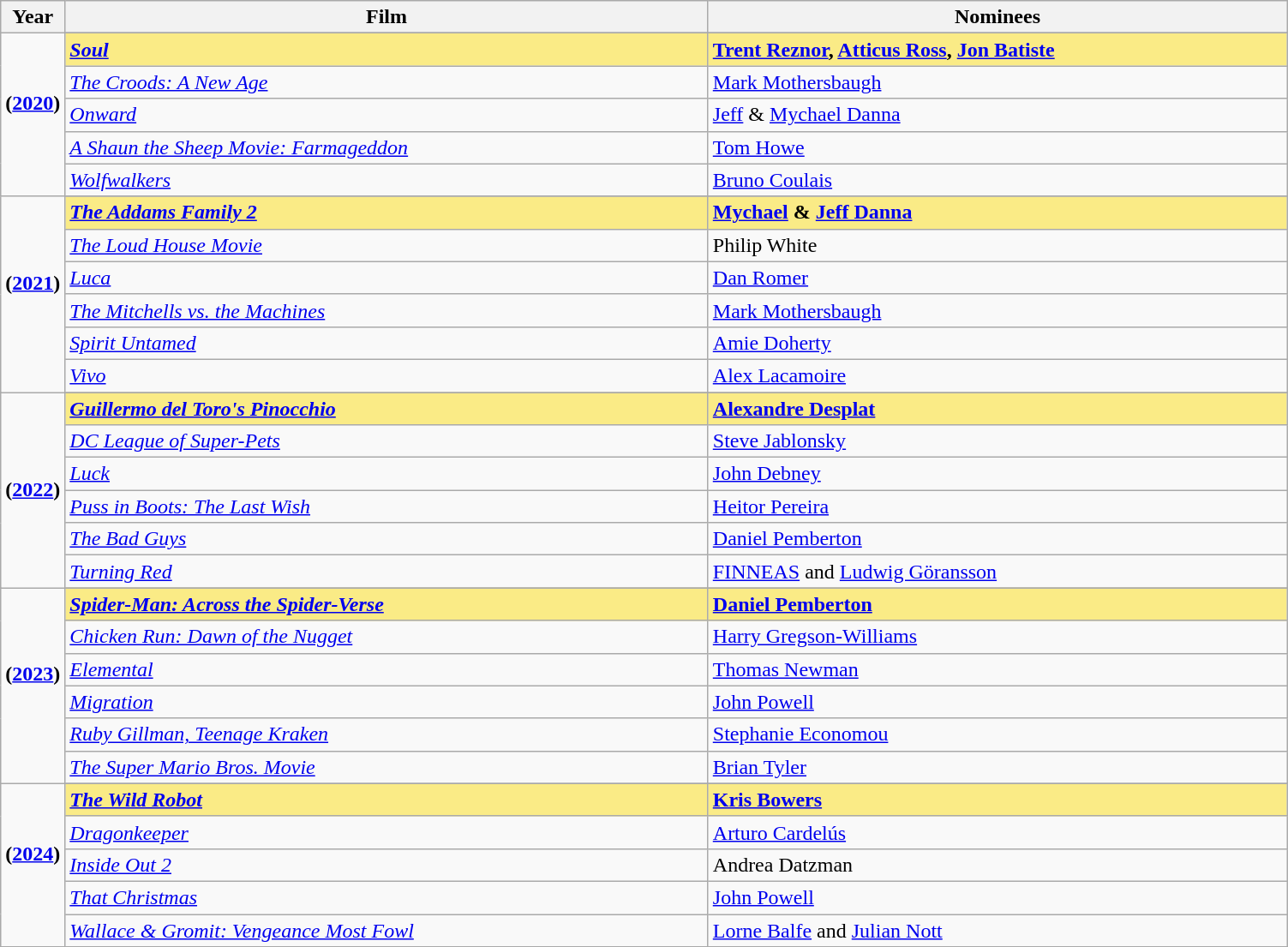<table class="wikitable">
<tr>
<th width="5%">Year</th>
<th width="50%">Film</th>
<th width="45%">Nominees</th>
</tr>
<tr>
<td rowspan=6 style="text-align:center"><strong>(<a href='#'>2020</a>)</strong><br> <br></td>
</tr>
<tr style="background:#FAEB86">
<td><strong><em><a href='#'>Soul</a></em></strong></td>
<td><strong><a href='#'>Trent Reznor</a>, <a href='#'>Atticus Ross</a>, <a href='#'>Jon Batiste</a></strong></td>
</tr>
<tr>
<td><em><a href='#'>The Croods: A New Age</a></em></td>
<td><a href='#'>Mark Mothersbaugh</a></td>
</tr>
<tr>
<td><em><a href='#'>Onward</a></em></td>
<td><a href='#'>Jeff</a> & <a href='#'>Mychael Danna</a></td>
</tr>
<tr>
<td><em><a href='#'>A Shaun the Sheep Movie: Farmageddon</a></em></td>
<td><a href='#'>Tom Howe</a></td>
</tr>
<tr>
<td><em><a href='#'>Wolfwalkers</a></em></td>
<td><a href='#'>Bruno Coulais</a></td>
</tr>
<tr>
<td rowspan=7 style="text-align:center"><strong>(<a href='#'>2021</a>)</strong><br> <br></td>
</tr>
<tr style="background:#FAEB86">
<td><strong><em><a href='#'>The Addams Family 2</a></em></strong></td>
<td><strong><a href='#'>Mychael</a> & <a href='#'>Jeff Danna</a></strong></td>
</tr>
<tr>
<td><em><a href='#'>The Loud House Movie</a></em></td>
<td>Philip White</td>
</tr>
<tr>
<td><em><a href='#'>Luca</a></em></td>
<td><a href='#'>Dan Romer</a></td>
</tr>
<tr>
<td><em><a href='#'>The Mitchells vs. the Machines</a></em></td>
<td><a href='#'>Mark Mothersbaugh</a></td>
</tr>
<tr>
<td><em><a href='#'>Spirit Untamed</a></em></td>
<td><a href='#'>Amie Doherty</a></td>
</tr>
<tr>
<td><em><a href='#'>Vivo</a></em></td>
<td><a href='#'>Alex Lacamoire</a></td>
</tr>
<tr>
<td rowspan=7 style="text-align:center"><strong>(<a href='#'>2022</a>)</strong><br></td>
</tr>
<tr style="background:#FAEB86">
<td><strong><em><a href='#'>Guillermo del Toro's Pinocchio</a></em></strong></td>
<td><strong><a href='#'>Alexandre Desplat</a></strong></td>
</tr>
<tr>
<td><em><a href='#'>DC League of Super-Pets</a></em></td>
<td><a href='#'>Steve Jablonsky</a></td>
</tr>
<tr>
<td><em><a href='#'>Luck</a></em></td>
<td><a href='#'>John Debney</a></td>
</tr>
<tr>
<td><em><a href='#'>Puss in Boots: The Last Wish</a></em></td>
<td><a href='#'>Heitor Pereira</a></td>
</tr>
<tr>
<td><em><a href='#'>The Bad Guys</a></em></td>
<td><a href='#'>Daniel Pemberton</a></td>
</tr>
<tr>
<td><em><a href='#'>Turning Red</a></em></td>
<td><a href='#'>FINNEAS</a> and <a href='#'>Ludwig Göransson</a></td>
</tr>
<tr>
<td rowspan=7 style="text-align:center"><strong>(<a href='#'>2023</a>)</strong><br> <br></td>
</tr>
<tr style="background:#FAEB86">
<td><strong><em><a href='#'>Spider-Man: Across the Spider-Verse</a></em></strong></td>
<td><strong><a href='#'>Daniel Pemberton</a></strong></td>
</tr>
<tr>
<td><em><a href='#'>Chicken Run: Dawn of the Nugget</a></em></td>
<td><a href='#'>Harry Gregson-Williams</a></td>
</tr>
<tr>
<td><em><a href='#'>Elemental</a></em></td>
<td><a href='#'>Thomas Newman</a></td>
</tr>
<tr>
<td><em><a href='#'>Migration</a></em></td>
<td><a href='#'>John Powell</a></td>
</tr>
<tr>
<td><em><a href='#'>Ruby Gillman, Teenage Kraken</a></em></td>
<td><a href='#'>Stephanie Economou</a></td>
</tr>
<tr>
<td><em><a href='#'>The Super Mario Bros. Movie</a></em></td>
<td><a href='#'>Brian Tyler</a></td>
</tr>
<tr>
<td rowspan=6 style="text-align:center"><strong>(<a href='#'>2024</a>)</strong><br> <br></td>
</tr>
<tr style="background:#FAEB86">
<td><strong><em><a href='#'>The Wild Robot</a></em></strong></td>
<td><strong><a href='#'>Kris Bowers</a></strong></td>
</tr>
<tr>
<td><em><a href='#'>Dragonkeeper</a></em></td>
<td><a href='#'>Arturo Cardelús</a></td>
</tr>
<tr>
<td><em><a href='#'>Inside Out 2</a></em></td>
<td>Andrea Datzman</td>
</tr>
<tr>
<td><em><a href='#'>That Christmas</a></em></td>
<td><a href='#'>John Powell</a></td>
</tr>
<tr>
<td><em><a href='#'>Wallace & Gromit: Vengeance Most Fowl</a></em></td>
<td><a href='#'>Lorne Balfe</a> and <a href='#'>Julian Nott</a></td>
</tr>
<tr>
</tr>
</table>
